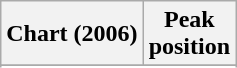<table class="wikitable sortable">
<tr>
<th>Chart (2006)</th>
<th>Peak<br>position</th>
</tr>
<tr>
</tr>
<tr>
</tr>
<tr>
</tr>
</table>
